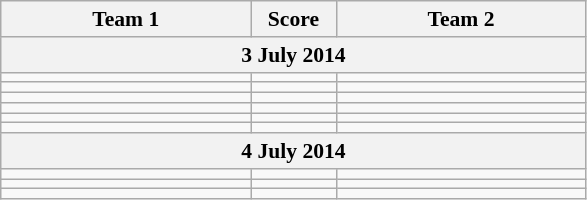<table class="wikitable" style="text-align: center; font-size:90% ">
<tr>
<th align="right" width="160">Team 1</th>
<th width="50">Score</th>
<th align="left" width="160">Team 2</th>
</tr>
<tr>
<th colspan=3>3 July 2014</th>
</tr>
<tr>
<td align=right></td>
<td align=center> </td>
<td align=left></td>
</tr>
<tr>
<td align=right></td>
<td align=center> </td>
<td align=left></td>
</tr>
<tr>
<td align=right></td>
<td align=center> </td>
<td align=left></td>
</tr>
<tr>
<td align=right></td>
<td align=center> </td>
<td align=left></td>
</tr>
<tr>
<td align=right></td>
<td align=center> </td>
<td align=left></td>
</tr>
<tr>
<td align=right></td>
<td align=center> </td>
<td align=left></td>
</tr>
<tr>
<th colspan=3>4 July 2014</th>
</tr>
<tr>
<td align=right></td>
<td align=center> </td>
<td align=left></td>
</tr>
<tr>
<td align=right></td>
<td align=center> </td>
<td align=left></td>
</tr>
<tr>
<td align=right></td>
<td align=center> </td>
<td align=left></td>
</tr>
</table>
